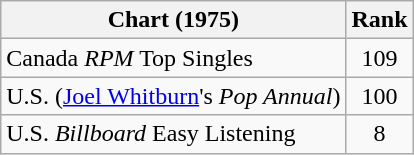<table class="wikitable sortable">
<tr>
<th align="left">Chart (1975)</th>
<th style="text-align:center;">Rank</th>
</tr>
<tr>
<td>Canada <em>RPM</em> Top Singles </td>
<td style="text-align:center;">109</td>
</tr>
<tr>
<td>U.S. (<a href='#'>Joel Whitburn</a>'s <em>Pop Annual</em>)</td>
<td style="text-align:center;">100</td>
</tr>
<tr>
<td>U.S. <em>Billboard</em> Easy Listening </td>
<td style="text-align:center;">8</td>
</tr>
</table>
